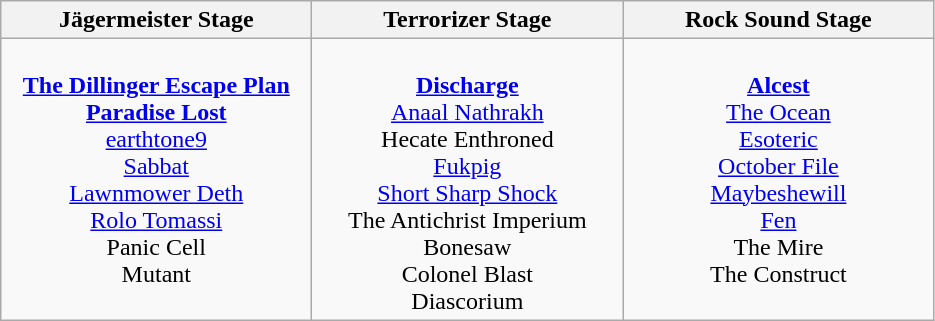<table class="wikitable">
<tr>
<th>Jägermeister Stage</th>
<th>Terrorizer Stage</th>
<th>Rock Sound Stage</th>
</tr>
<tr>
<td valign="top" align="center" width=200><br><strong><a href='#'>The Dillinger Escape Plan</a></strong><br>
<strong><a href='#'>Paradise Lost</a></strong><br>
<a href='#'>earthtone9</a><br>
<a href='#'>Sabbat</a><br>
<a href='#'>Lawnmower Deth</a><br>
<a href='#'>Rolo Tomassi</a><br>
Panic Cell<br>
Mutant</td>
<td valign="top" align="center" width=200><br><strong><a href='#'>Discharge</a></strong><br>
<a href='#'>Anaal Nathrakh</a><br>
Hecate Enthroned<br>
<a href='#'>Fukpig</a><br>
<a href='#'>Short Sharp Shock</a><br>
The Antichrist Imperium<br>
Bonesaw<br>
Colonel Blast<br>
Diascorium<br></td>
<td valign="top" align="center" width=200><br><strong><a href='#'>Alcest</a></strong><br>
<a href='#'>The Ocean</a><br>
<a href='#'>Esoteric</a><br>
<a href='#'>October File</a><br>
<a href='#'>Maybeshewill</a><br>
<a href='#'>Fen</a><br>
The Mire<br>
The Construct<br></td>
</tr>
</table>
